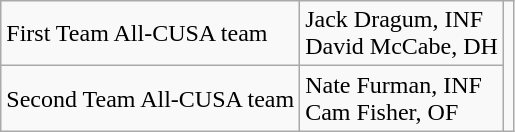<table class="wikitable">
<tr>
<td>First Team All-CUSA team</td>
<td>Jack Dragum, INF<br>David McCabe, DH</td>
<td rowspan=2></td>
</tr>
<tr>
<td>Second Team All-CUSA team</td>
<td>Nate Furman, INF<br>Cam Fisher, OF</td>
</tr>
</table>
